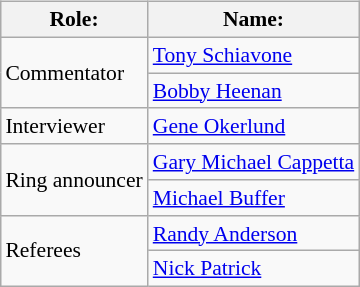<table class=wikitable style="font-size:90%; margin: 0.5em 0 0.5em 1em; float: right; clear: right;">
<tr>
<th>Role:</th>
<th>Name:</th>
</tr>
<tr>
<td rowspan=2>Commentator</td>
<td><a href='#'>Tony Schiavone</a></td>
</tr>
<tr>
<td><a href='#'>Bobby Heenan</a></td>
</tr>
<tr>
<td>Interviewer</td>
<td><a href='#'>Gene Okerlund</a></td>
</tr>
<tr>
<td rowspan=2>Ring announcer</td>
<td><a href='#'>Gary Michael Cappetta</a></td>
</tr>
<tr>
<td><a href='#'>Michael Buffer</a></td>
</tr>
<tr>
<td rowspan=2>Referees</td>
<td><a href='#'>Randy Anderson</a></td>
</tr>
<tr>
<td><a href='#'>Nick Patrick</a></td>
</tr>
</table>
